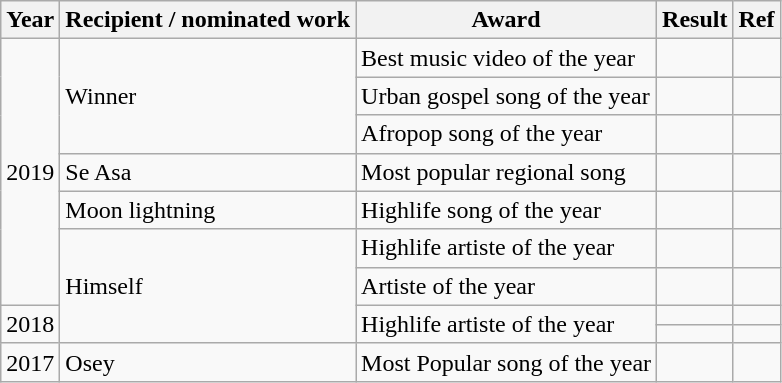<table class="wikitable">
<tr>
<th>Year</th>
<th>Recipient / nominated work</th>
<th>Award</th>
<th>Result</th>
<th>Ref</th>
</tr>
<tr>
<td rowspan="7">2019</td>
<td rowspan="3">Winner</td>
<td>Best music video of the year</td>
<td></td>
<td></td>
</tr>
<tr>
<td>Urban gospel song of the year</td>
<td></td>
<td></td>
</tr>
<tr>
<td>Afropop song of the year</td>
<td></td>
<td></td>
</tr>
<tr>
<td>Se Asa</td>
<td>Most popular regional song</td>
<td></td>
<td></td>
</tr>
<tr>
<td>Moon lightning</td>
<td>Highlife song of the year</td>
<td></td>
<td></td>
</tr>
<tr>
<td rowspan="4">Himself</td>
<td>Highlife artiste of the year</td>
<td></td>
<td></td>
</tr>
<tr>
<td>Artiste of the year</td>
<td></td>
<td></td>
</tr>
<tr>
<td rowspan="2">2018</td>
<td rowspan="2">Highlife artiste of the year</td>
<td></td>
<td></td>
</tr>
<tr>
<td></td>
<td></td>
</tr>
<tr>
<td>2017</td>
<td>Osey</td>
<td>Most Popular song of the year</td>
<td></td>
<td></td>
</tr>
</table>
